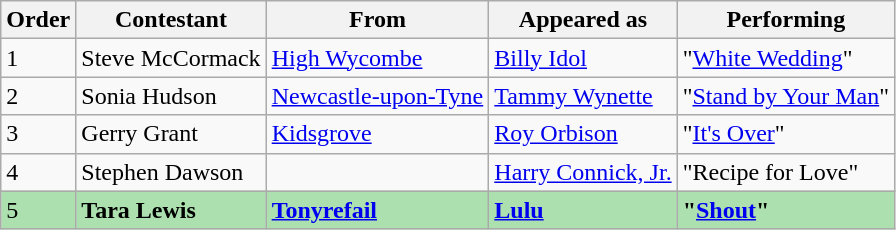<table class="wikitable">
<tr>
<th>Order</th>
<th>Contestant</th>
<th>From</th>
<th>Appeared as</th>
<th>Performing</th>
</tr>
<tr>
<td>1</td>
<td>Steve McCormack</td>
<td><a href='#'>High Wycombe</a></td>
<td><a href='#'>Billy Idol</a></td>
<td>"<a href='#'>White Wedding</a>"</td>
</tr>
<tr>
<td>2</td>
<td>Sonia Hudson</td>
<td><a href='#'>Newcastle-upon-Tyne</a></td>
<td><a href='#'>Tammy Wynette</a></td>
<td>"<a href='#'>Stand by Your Man</a>"</td>
</tr>
<tr>
<td>3</td>
<td>Gerry Grant</td>
<td><a href='#'>Kidsgrove</a></td>
<td><a href='#'>Roy Orbison</a></td>
<td>"<a href='#'>It's Over</a>"</td>
</tr>
<tr>
<td>4</td>
<td>Stephen Dawson</td>
<td></td>
<td><a href='#'>Harry Connick, Jr.</a></td>
<td>"Recipe for Love"</td>
</tr>
<tr style="background:#ACE1AF;">
<td>5</td>
<td><strong>Tara Lewis</strong></td>
<td><strong><a href='#'>Tonyrefail</a></strong></td>
<td><strong><a href='#'>Lulu</a></strong></td>
<td><strong>"<a href='#'>Shout</a>"</strong></td>
</tr>
</table>
